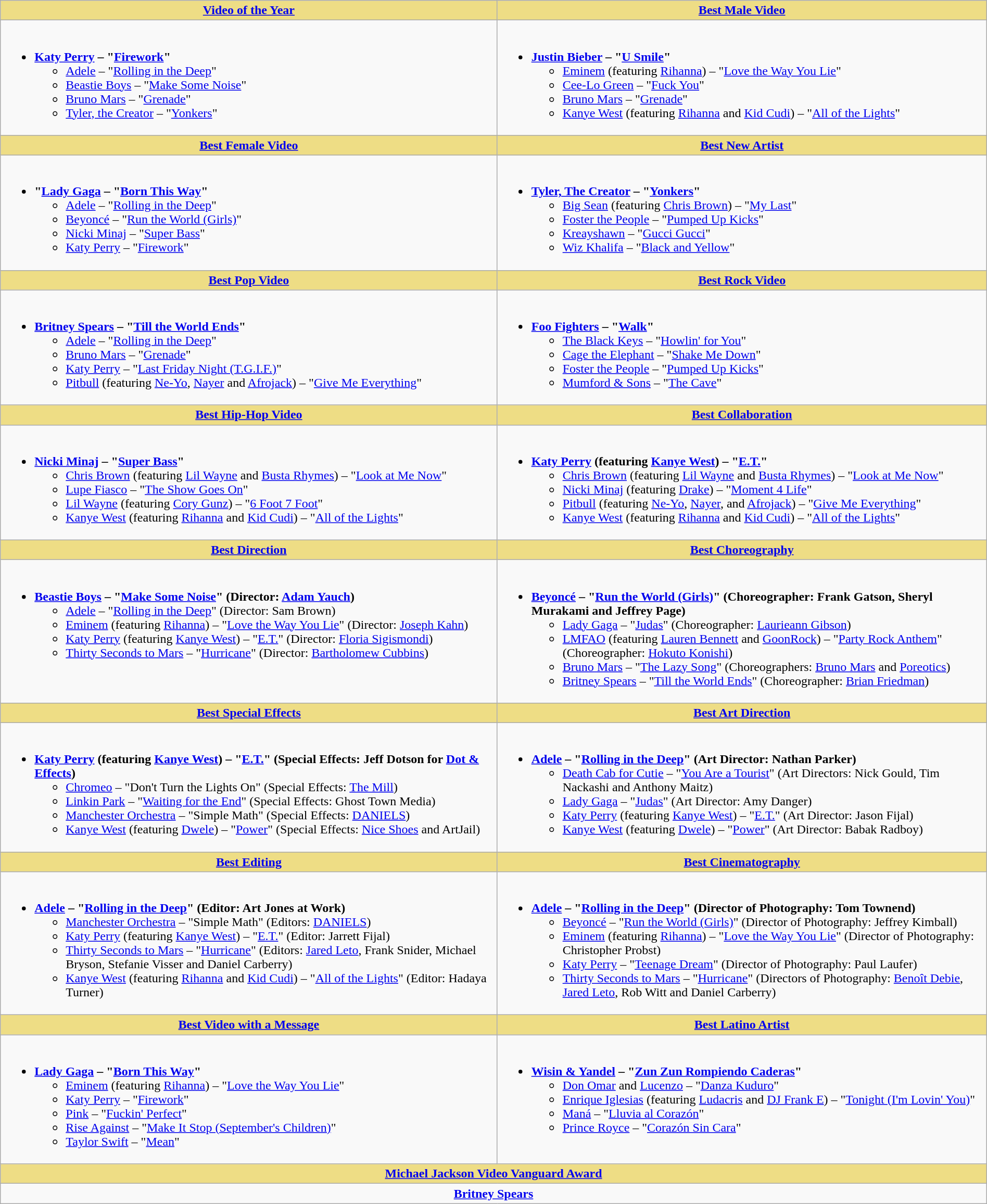<table class=wikitable style="width:100%">
<tr>
<th scope="col" style="background:#EEDD85; width=;"><a href='#'>Video of the Year</a></th>
<th scope="col" style="background:#EEDD85; width=;"><a href='#'>Best Male Video</a></th>
</tr>
<tr>
<td valign="top"><br><ul><li><strong><a href='#'>Katy Perry</a> – "<a href='#'>Firework</a>"</strong><ul><li><a href='#'>Adele</a> – "<a href='#'>Rolling in the Deep</a>"</li><li><a href='#'>Beastie Boys</a> – "<a href='#'>Make Some Noise</a>"</li><li><a href='#'>Bruno Mars</a> – "<a href='#'>Grenade</a>"</li><li><a href='#'>Tyler, the Creator</a> – "<a href='#'>Yonkers</a>"</li></ul></li></ul></td>
<td valign="top"><br><ul><li><strong><a href='#'>Justin Bieber</a> – "<a href='#'>U Smile</a>"</strong><ul><li><a href='#'>Eminem</a> (featuring <a href='#'>Rihanna</a>) – "<a href='#'>Love the Way You Lie</a>"</li><li><a href='#'>Cee-Lo Green</a> – "<a href='#'>Fuck You</a>"</li><li><a href='#'>Bruno Mars</a> – "<a href='#'>Grenade</a>"</li><li><a href='#'>Kanye West</a> (featuring <a href='#'>Rihanna</a> and <a href='#'>Kid Cudi</a>) – "<a href='#'>All of the Lights</a>"</li></ul></li></ul></td>
</tr>
<tr>
<th scope="col" style="background:#EEDD85; width=;"><a href='#'>Best Female Video</a></th>
<th scope="col" style="background:#EEDD85; width=;"><a href='#'>Best New Artist</a></th>
</tr>
<tr>
<td valign="top"><br><ul><li><strong>"<a href='#'>Lady Gaga</a> – "<a href='#'>Born This Way</a>"</strong><ul><li><a href='#'>Adele</a> – "<a href='#'>Rolling in the Deep</a>"</li><li><a href='#'>Beyoncé</a> – "<a href='#'>Run the World (Girls)</a>"</li><li><a href='#'>Nicki Minaj</a> – "<a href='#'>Super Bass</a>"</li><li><a href='#'>Katy Perry</a> – "<a href='#'>Firework</a>"</li></ul></li></ul></td>
<td valign="top"><br><ul><li><strong><a href='#'>Tyler, The Creator</a> – "<a href='#'>Yonkers</a>"</strong><ul><li><a href='#'>Big Sean</a> (featuring <a href='#'>Chris Brown</a>) – "<a href='#'>My Last</a>"</li><li><a href='#'>Foster the People</a> – "<a href='#'>Pumped Up Kicks</a>"</li><li><a href='#'>Kreayshawn</a> – "<a href='#'>Gucci Gucci</a>"</li><li><a href='#'>Wiz Khalifa</a> – "<a href='#'>Black and Yellow</a>"</li></ul></li></ul></td>
</tr>
<tr>
<th scope="col" style="background:#EEDD85; width=;"><a href='#'>Best Pop Video</a></th>
<th scope="col" style="background:#EEDD85; width=;"><a href='#'>Best Rock Video</a></th>
</tr>
<tr>
<td valign="top"><br><ul><li><strong><a href='#'>Britney Spears</a> – "<a href='#'>Till the World Ends</a>"</strong><ul><li><a href='#'>Adele</a> – "<a href='#'>Rolling in the Deep</a>"</li><li><a href='#'>Bruno Mars</a> – "<a href='#'>Grenade</a>"</li><li><a href='#'>Katy Perry</a> – "<a href='#'>Last Friday Night (T.G.I.F.)</a>"</li><li><a href='#'>Pitbull</a> (featuring <a href='#'>Ne-Yo</a>, <a href='#'>Nayer</a> and <a href='#'>Afrojack</a>) – "<a href='#'>Give Me Everything</a>"</li></ul></li></ul></td>
<td valign="top"><br><ul><li><strong><a href='#'>Foo Fighters</a> – "<a href='#'>Walk</a>"</strong><ul><li><a href='#'>The Black Keys</a> – "<a href='#'>Howlin' for You</a>"</li><li><a href='#'>Cage the Elephant</a> – "<a href='#'>Shake Me Down</a>"</li><li><a href='#'>Foster the People</a> – "<a href='#'>Pumped Up Kicks</a>"</li><li><a href='#'>Mumford & Sons</a> – "<a href='#'>The Cave</a>"</li></ul></li></ul></td>
</tr>
<tr>
<th scope="col" style="background:#EEDD85; width=;"><a href='#'>Best Hip-Hop Video</a></th>
<th scope="col" style="background:#EEDD85; width=;"><a href='#'>Best Collaboration</a></th>
</tr>
<tr>
<td valign="top"><br><ul><li><strong><a href='#'>Nicki Minaj</a> – "<a href='#'>Super Bass</a>"</strong><ul><li><a href='#'>Chris Brown</a> (featuring <a href='#'>Lil Wayne</a> and <a href='#'>Busta Rhymes</a>) – "<a href='#'>Look at Me Now</a>"</li><li><a href='#'>Lupe Fiasco</a> – "<a href='#'>The Show Goes On</a>"</li><li><a href='#'>Lil Wayne</a> (featuring <a href='#'>Cory Gunz</a>) – "<a href='#'>6 Foot 7 Foot</a>"</li><li><a href='#'>Kanye West</a> (featuring <a href='#'>Rihanna</a> and <a href='#'>Kid Cudi</a>) – "<a href='#'>All of the Lights</a>"</li></ul></li></ul></td>
<td valign="top"><br><ul><li><strong><a href='#'>Katy Perry</a> (featuring <a href='#'>Kanye West</a>) – "<a href='#'>E.T.</a>"</strong><ul><li><a href='#'>Chris Brown</a> (featuring <a href='#'>Lil Wayne</a> and <a href='#'>Busta Rhymes</a>) – "<a href='#'>Look at Me Now</a>"</li><li><a href='#'>Nicki Minaj</a> (featuring <a href='#'>Drake</a>) – "<a href='#'>Moment 4 Life</a>"</li><li><a href='#'>Pitbull</a> (featuring <a href='#'>Ne-Yo</a>, <a href='#'>Nayer</a>, and <a href='#'>Afrojack</a>) – "<a href='#'>Give Me Everything</a>"</li><li><a href='#'>Kanye West</a> (featuring <a href='#'>Rihanna</a> and <a href='#'>Kid Cudi</a>) – "<a href='#'>All of the Lights</a>"</li></ul></li></ul></td>
</tr>
<tr>
<th scope="col" style="background:#EEDD85; width=;"><a href='#'>Best Direction</a></th>
<th scope="col" style="background:#EEDD85; width=;"><a href='#'>Best Choreography</a></th>
</tr>
<tr>
<td valign="top"><br><ul><li><strong><a href='#'>Beastie Boys</a> – "<a href='#'>Make Some Noise</a>" (Director: <a href='#'>Adam Yauch</a>)</strong><ul><li><a href='#'>Adele</a> – "<a href='#'>Rolling in the Deep</a>" (Director: Sam Brown)</li><li><a href='#'>Eminem</a> (featuring <a href='#'>Rihanna</a>) – "<a href='#'>Love the Way You Lie</a>" (Director: <a href='#'>Joseph Kahn</a>)</li><li><a href='#'>Katy Perry</a> (featuring <a href='#'>Kanye West</a>) – "<a href='#'>E.T.</a>" (Director: <a href='#'>Floria Sigismondi</a>)</li><li><a href='#'>Thirty Seconds to Mars</a> – "<a href='#'>Hurricane</a>" (Director: <a href='#'>Bartholomew Cubbins</a>)</li></ul></li></ul></td>
<td valign="top"><br><ul><li><strong><a href='#'>Beyoncé</a> – "<a href='#'>Run the World (Girls)</a>" (Choreographer: Frank Gatson, Sheryl Murakami and Jeffrey Page)</strong><ul><li><a href='#'>Lady Gaga</a> – "<a href='#'>Judas</a>" (Choreographer: <a href='#'>Laurieann Gibson</a>)</li><li><a href='#'>LMFAO</a> (featuring <a href='#'>Lauren Bennett</a> and <a href='#'>GoonRock</a>) – "<a href='#'>Party Rock Anthem</a>" (Choreographer: <a href='#'>Hokuto Konishi</a>)</li><li><a href='#'>Bruno Mars</a> – "<a href='#'>The Lazy Song</a>" (Choreographers: <a href='#'>Bruno Mars</a> and <a href='#'>Poreotics</a>)</li><li><a href='#'>Britney Spears</a> – "<a href='#'>Till the World Ends</a>" (Choreographer: <a href='#'>Brian Friedman</a>)</li></ul></li></ul></td>
</tr>
<tr>
<th scope="col" style="background:#EEDD85; width=;"><a href='#'>Best Special Effects</a></th>
<th scope="col" style="background:#EEDD85; width=;"><a href='#'>Best Art Direction</a></th>
</tr>
<tr>
<td valign="top"><br><ul><li><strong><a href='#'>Katy Perry</a> (featuring <a href='#'>Kanye West</a>) – "<a href='#'>E.T.</a>" (Special Effects: Jeff Dotson for <a href='#'>Dot & Effects</a>)</strong><ul><li><a href='#'>Chromeo</a> – "Don't Turn the Lights On" (Special Effects: <a href='#'>The Mill</a>)</li><li><a href='#'>Linkin Park</a> – "<a href='#'>Waiting for the End</a>" (Special Effects: Ghost Town Media)</li><li><a href='#'>Manchester Orchestra</a> – "Simple Math" (Special Effects: <a href='#'>DANIELS</a>)</li><li><a href='#'>Kanye West</a> (featuring <a href='#'>Dwele</a>) – "<a href='#'>Power</a>" (Special Effects: <a href='#'>Nice Shoes</a> and ArtJail)</li></ul></li></ul></td>
<td valign="top"><br><ul><li><strong><a href='#'>Adele</a> – "<a href='#'>Rolling in the Deep</a>" (Art Director: Nathan Parker)</strong><ul><li><a href='#'>Death Cab for Cutie</a> – "<a href='#'>You Are a Tourist</a>" (Art Directors: Nick Gould, Tim Nackashi and Anthony Maitz)</li><li><a href='#'>Lady Gaga</a> – "<a href='#'>Judas</a>" (Art Director: Amy Danger)</li><li><a href='#'>Katy Perry</a> (featuring <a href='#'>Kanye West</a>) – "<a href='#'>E.T.</a>" (Art Director: Jason Fijal)</li><li><a href='#'>Kanye West</a> (featuring <a href='#'>Dwele</a>) – "<a href='#'>Power</a>" (Art Director: Babak Radboy)</li></ul></li></ul></td>
</tr>
<tr>
<th style="background:#EEDD85; width=50%"><a href='#'>Best Editing</a></th>
<th style="background:#EEDD85; width=50%"><a href='#'>Best Cinematography</a></th>
</tr>
<tr>
<td valign="top"><br><ul><li><strong><a href='#'>Adele</a> – "<a href='#'>Rolling in the Deep</a>" (Editor: Art Jones at Work)</strong><ul><li><a href='#'>Manchester Orchestra</a> – "Simple Math" (Editors: <a href='#'>DANIELS</a>)</li><li><a href='#'>Katy Perry</a> (featuring <a href='#'>Kanye West</a>) – "<a href='#'>E.T.</a>" (Editor: Jarrett Fijal)</li><li><a href='#'>Thirty Seconds to Mars</a> – "<a href='#'>Hurricane</a>" (Editors: <a href='#'>Jared Leto</a>, Frank Snider, Michael Bryson, Stefanie Visser and Daniel Carberry)</li><li><a href='#'>Kanye West</a> (featuring <a href='#'>Rihanna</a> and <a href='#'>Kid Cudi</a>) – "<a href='#'>All of the Lights</a>" (Editor: Hadaya Turner)</li></ul></li></ul></td>
<td valign="top"><br><ul><li><strong><a href='#'>Adele</a> – "<a href='#'>Rolling in the Deep</a>" (Director of Photography: Tom Townend)</strong><ul><li><a href='#'>Beyoncé</a> – "<a href='#'>Run the World (Girls)</a>" (Director of Photography: Jeffrey Kimball)</li><li><a href='#'>Eminem</a> (featuring <a href='#'>Rihanna</a>) – "<a href='#'>Love the Way You Lie</a>" (Director of Photography: Christopher Probst)</li><li><a href='#'>Katy Perry</a> – "<a href='#'>Teenage Dream</a>" (Director of Photography: Paul Laufer)</li><li><a href='#'>Thirty Seconds to Mars</a> – "<a href='#'>Hurricane</a>" (Directors of Photography: <a href='#'>Benoît Debie</a>, <a href='#'>Jared Leto</a>, Rob Witt and Daniel Carberry)</li></ul></li></ul></td>
</tr>
<tr>
<th style="background:#EEDD85; width=50%"><a href='#'>Best Video with a Message</a></th>
<th style="background:#EEDD85; width=50%"><a href='#'>Best Latino Artist</a></th>
</tr>
<tr>
<td valign="top"><br><ul><li><strong> <a href='#'>Lady Gaga</a> – "<a href='#'>Born This Way</a>"</strong><ul><li><a href='#'>Eminem</a> (featuring <a href='#'>Rihanna</a>) – "<a href='#'>Love the Way You Lie</a>"</li><li><a href='#'>Katy Perry</a> – "<a href='#'>Firework</a>"</li><li><a href='#'>Pink</a> – "<a href='#'>Fuckin' Perfect</a>"</li><li><a href='#'>Rise Against</a> – "<a href='#'>Make It Stop (September's Children)</a>"</li><li><a href='#'>Taylor Swift</a> – "<a href='#'>Mean</a>"</li></ul></li></ul></td>
<td valign="top"><br><ul><li><strong><a href='#'>Wisin & Yandel</a> – "<a href='#'>Zun Zun Rompiendo Caderas</a>"</strong><ul><li><a href='#'>Don Omar</a> and <a href='#'>Lucenzo</a> – "<a href='#'>Danza Kuduro</a>"</li><li><a href='#'>Enrique Iglesias</a> (featuring <a href='#'>Ludacris</a> and <a href='#'>DJ Frank E</a>) – "<a href='#'>Tonight (I'm Lovin' You)</a>"</li><li><a href='#'>Maná</a> – "<a href='#'>Lluvia al Corazón</a>"</li><li><a href='#'>Prince Royce</a> – "<a href='#'>Corazón Sin Cara</a>"</li></ul></li></ul></td>
</tr>
<tr>
<th style="background:#EEDD85; width=50%" colspan="2"><a href='#'>Michael Jackson Video Vanguard Award</a></th>
</tr>
<tr>
<td colspan="2" style="text-align: center;"><strong><a href='#'>Britney Spears</a></strong></td>
</tr>
</table>
